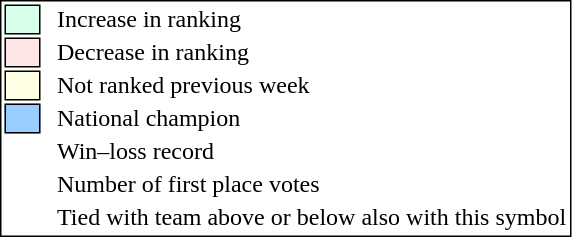<table style="border:1px solid black;">
<tr>
<td style="background:#D8FFEB; width:20px; border:1px solid black;"></td>
<td> </td>
<td>Increase in ranking</td>
</tr>
<tr>
<td style="background:#FFE6E6; width:20px; border:1px solid black;"></td>
<td> </td>
<td>Decrease in ranking</td>
</tr>
<tr>
<td style="background:#FFFFE6; width:20px; border:1px solid black;"></td>
<td> </td>
<td>Not ranked previous week</td>
</tr>
<tr>
<td style="background:#9cf; width:20px; border:1px solid black;"></td>
<td> </td>
<td>National champion</td>
</tr>
<tr>
<td></td>
<td> </td>
<td>Win–loss record</td>
</tr>
<tr>
<td></td>
<td> </td>
<td>Number of first place votes</td>
</tr>
<tr>
<td></td>
<td></td>
<td>Tied with team above or below also with this symbol</td>
</tr>
</table>
